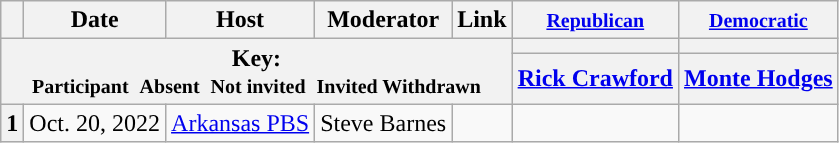<table class="wikitable" style="text-align:center;">
<tr>
<th scope="col"></th>
<th scope="col">Date</th>
<th scope="col">Host</th>
<th scope="col">Moderator</th>
<th scope="col">Link</th>
<th scope="col"><small><a href='#'>Republican</a></small></th>
<th scope="col"><small><a href='#'>Democratic</a></small></th>
</tr>
<tr>
<th colspan="5" rowspan="2">Key:<br> <small>Participant </small>  <small>Absent </small>  <small>Not invited </small>  <small>Invited  Withdrawn</small></th>
<th scope="col" style="background:"></th>
<th scope="col" style="background:"></th>
</tr>
<tr>
<th scope="col"><a href='#'>Rick Crawford</a></th>
<th scope="col"><a href='#'>Monte Hodges</a></th>
</tr>
<tr>
<th>1</th>
<td style="white-space:nowrap;">Oct. 20, 2022</td>
<td style="white-space:nowrap;"><a href='#'>Arkansas PBS</a></td>
<td style="white-space:nowrap;">Steve Barnes</td>
<td style="white-space:nowrap;"></td>
<td></td>
<td></td>
</tr>
</table>
